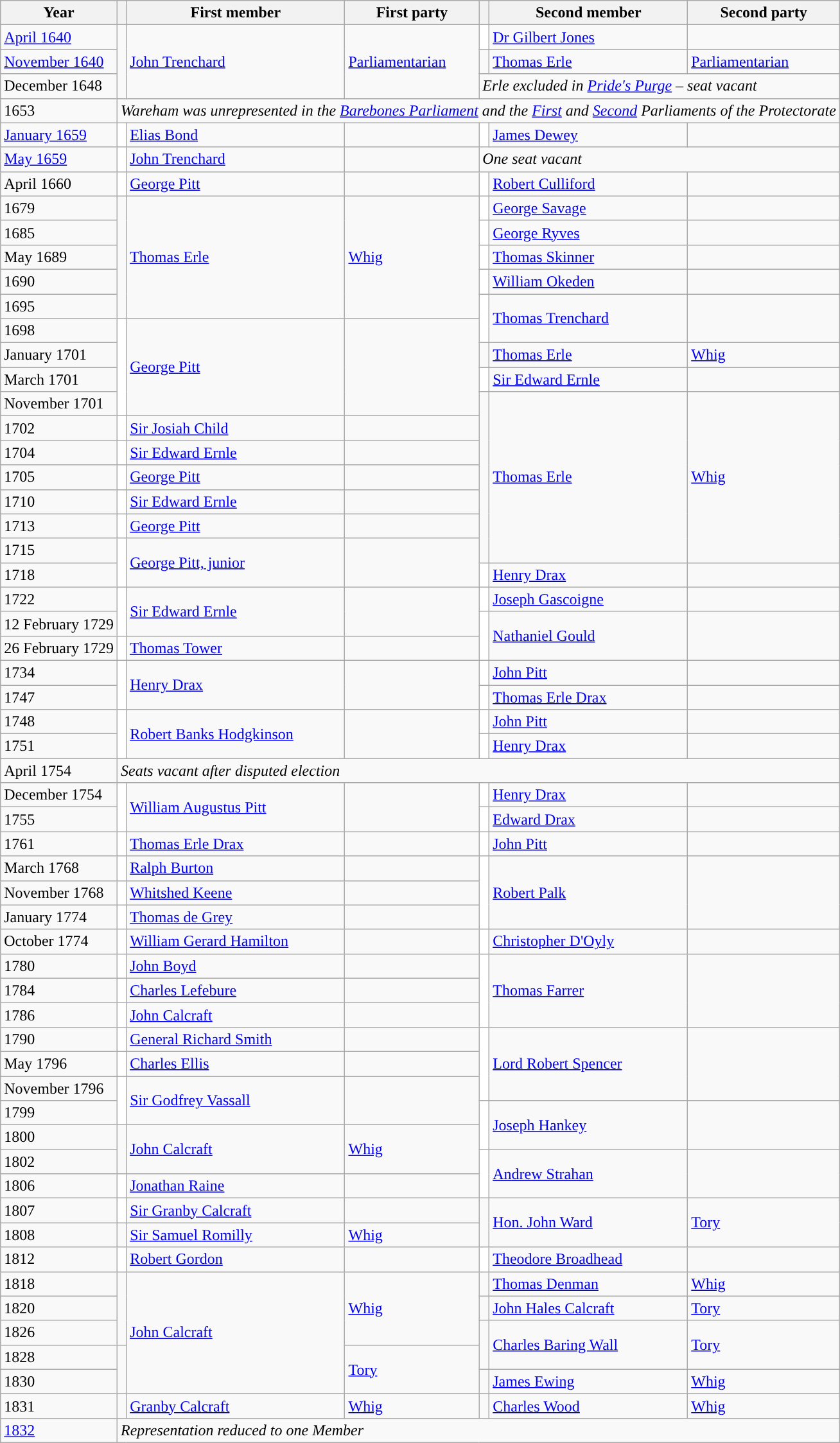<table class="wikitable">
<tr>
<th>Year</th>
<th></th>
<th>First member</th>
<th>First party</th>
<th></th>
<th>Second member</th>
<th>Second party</th>
</tr>
<tr>
</tr>
<tr>
<td><a href='#'>April 1640</a></td>
<td rowspan="3" style="color:inherit;background-color: "></td>
<td rowspan="3"><a href='#'>John Trenchard</a></td>
<td rowspan="3"><a href='#'>Parliamentarian</a></td>
<td style="color:inherit;background-color: white"></td>
<td><a href='#'>Dr Gilbert Jones</a></td>
<td></td>
</tr>
<tr>
<td><a href='#'>November 1640</a></td>
<td style="color:inherit;background-color: "></td>
<td><a href='#'>Thomas Erle</a></td>
<td><a href='#'>Parliamentarian</a></td>
</tr>
<tr>
<td>December 1648</td>
<td colspan="3"><em>Erle excluded in <a href='#'>Pride's Purge</a> – seat vacant</em></td>
</tr>
<tr>
<td>1653</td>
<td colspan="6"><em>Wareham was unrepresented in the <a href='#'>Barebones Parliament</a> and the <a href='#'>First</a> and <a href='#'>Second</a> Parliaments of the Protectorate</em></td>
</tr>
<tr>
<td><a href='#'>January 1659</a></td>
<td style="color:inherit;background-color: white"></td>
<td><a href='#'>Elias Bond</a></td>
<td></td>
<td style="color:inherit;background-color: white"></td>
<td><a href='#'>James Dewey</a></td>
<td></td>
</tr>
<tr>
<td><a href='#'>May 1659</a></td>
<td style="color:inherit;background-color: white"></td>
<td><a href='#'>John Trenchard</a></td>
<td></td>
<td colspan="3"><em>One seat vacant</em></td>
</tr>
<tr>
<td>April 1660</td>
<td style="color:inherit;background-color: white"></td>
<td><a href='#'>George Pitt</a></td>
<td></td>
<td style="color:inherit;background-color: white"></td>
<td><a href='#'>Robert Culliford</a></td>
<td></td>
</tr>
<tr>
<td>1679</td>
<td rowspan="5" style="color:inherit;background-color: "></td>
<td rowspan="5"><a href='#'>Thomas Erle</a></td>
<td rowspan="5"><a href='#'>Whig</a></td>
<td style="color:inherit;background-color: white"></td>
<td><a href='#'>George Savage</a></td>
<td></td>
</tr>
<tr>
<td>1685</td>
<td style="color:inherit;background-color: white"></td>
<td><a href='#'>George Ryves</a></td>
<td></td>
</tr>
<tr>
<td>May 1689</td>
<td style="color:inherit;background-color: white"></td>
<td><a href='#'>Thomas Skinner</a></td>
<td></td>
</tr>
<tr>
<td>1690</td>
<td style="color:inherit;background-color: white"></td>
<td><a href='#'>William Okeden</a></td>
<td></td>
</tr>
<tr>
<td>1695</td>
<td rowspan="2" style="color:inherit;background-color: white"></td>
<td rowspan="2"><a href='#'>Thomas Trenchard</a></td>
<td rowspan="2"></td>
</tr>
<tr>
<td>1698</td>
<td rowspan="4" style="color:inherit;background-color: white"></td>
<td rowspan="4"><a href='#'>George Pitt</a></td>
<td rowspan="4"></td>
</tr>
<tr>
<td>January 1701</td>
<td style="color:inherit;background-color: "></td>
<td><a href='#'>Thomas Erle</a></td>
<td><a href='#'>Whig</a></td>
</tr>
<tr>
<td>March 1701</td>
<td style="color:inherit;background-color: white"></td>
<td><a href='#'>Sir Edward Ernle</a></td>
<td></td>
</tr>
<tr>
<td>November 1701</td>
<td rowspan="7" style="color:inherit;background-color: "></td>
<td rowspan="7"><a href='#'>Thomas Erle</a></td>
<td rowspan="7"><a href='#'>Whig</a></td>
</tr>
<tr>
<td>1702</td>
<td style="color:inherit;background-color: white"></td>
<td><a href='#'>Sir Josiah Child</a></td>
<td></td>
</tr>
<tr>
<td>1704</td>
<td style="color:inherit;background-color: white"></td>
<td><a href='#'>Sir Edward Ernle</a></td>
<td></td>
</tr>
<tr>
<td>1705</td>
<td style="color:inherit;background-color: white"></td>
<td><a href='#'>George Pitt</a></td>
<td></td>
</tr>
<tr>
<td>1710</td>
<td style="color:inherit;background-color: white"></td>
<td><a href='#'>Sir Edward Ernle</a></td>
<td></td>
</tr>
<tr>
<td>1713</td>
<td style="color:inherit;background-color: white"></td>
<td><a href='#'>George Pitt</a></td>
<td></td>
</tr>
<tr>
<td>1715</td>
<td rowspan="2" style="color:inherit;background-color: white"></td>
<td rowspan="2"><a href='#'>George Pitt, junior</a></td>
<td rowspan="2"></td>
</tr>
<tr>
<td>1718</td>
<td style="color:inherit;background-color: white"></td>
<td><a href='#'>Henry Drax</a></td>
<td></td>
</tr>
<tr>
<td>1722</td>
<td rowspan="2" style="color:inherit;background-color: white"></td>
<td rowspan="2"><a href='#'>Sir Edward Ernle</a></td>
<td rowspan="2"></td>
<td style="color:inherit;background-color: white"></td>
<td><a href='#'>Joseph Gascoigne</a></td>
<td></td>
</tr>
<tr>
<td>12 February 1729</td>
<td rowspan="2" style="color:inherit;background-color: white"></td>
<td rowspan="2"><a href='#'>Nathaniel Gould</a></td>
<td rowspan="2"></td>
</tr>
<tr>
<td>26 February 1729</td>
<td style="color:inherit;background-color: white"></td>
<td><a href='#'>Thomas Tower</a></td>
<td></td>
</tr>
<tr>
<td>1734</td>
<td rowspan="2"  style="color:inherit;background-color: white"></td>
<td rowspan="2"><a href='#'>Henry Drax</a></td>
<td rowspan="2"></td>
<td style="color:inherit;background-color: white"></td>
<td><a href='#'>John Pitt</a></td>
<td></td>
</tr>
<tr>
<td>1747</td>
<td style="color:inherit;background-color: white"></td>
<td><a href='#'>Thomas Erle Drax</a></td>
<td></td>
</tr>
<tr>
<td>1748</td>
<td rowspan="2" style="color:inherit;background-color: white"></td>
<td rowspan="2"><a href='#'>Robert Banks Hodgkinson</a></td>
<td rowspan="2"></td>
<td style="color:inherit;background-color: white"></td>
<td><a href='#'>John Pitt</a></td>
<td></td>
</tr>
<tr>
<td>1751</td>
<td style="color:inherit;background-color: white"></td>
<td><a href='#'>Henry Drax</a></td>
<td></td>
</tr>
<tr>
<td>April 1754</td>
<td colspan="6"><em>Seats vacant after disputed election</em></td>
</tr>
<tr>
<td>December 1754</td>
<td rowspan="2" style="color:inherit;background-color: white"></td>
<td rowspan="2"><a href='#'>William Augustus Pitt</a></td>
<td rowspan="2"></td>
<td style="color:inherit;background-color: white"></td>
<td><a href='#'>Henry Drax</a></td>
<td></td>
</tr>
<tr>
<td>1755</td>
<td style="color:inherit;background-color: white"></td>
<td><a href='#'>Edward Drax</a></td>
<td></td>
</tr>
<tr>
<td>1761</td>
<td style="color:inherit;background-color: white"></td>
<td><a href='#'>Thomas Erle Drax</a></td>
<td></td>
<td style="color:inherit;background-color: white"></td>
<td><a href='#'>John Pitt</a></td>
<td></td>
</tr>
<tr>
<td>March 1768</td>
<td style="color:inherit;background-color: white"></td>
<td><a href='#'>Ralph Burton</a></td>
<td></td>
<td rowspan="3" style="color:inherit;background-color: white"></td>
<td rowspan="3"><a href='#'>Robert Palk</a></td>
<td rowspan="3"></td>
</tr>
<tr>
<td>November 1768</td>
<td style="color:inherit;background-color: white"></td>
<td><a href='#'>Whitshed Keene</a></td>
<td></td>
</tr>
<tr>
<td>January 1774</td>
<td style="color:inherit;background-color: white"></td>
<td><a href='#'>Thomas de Grey</a></td>
<td></td>
</tr>
<tr>
<td>October 1774</td>
<td style="color:inherit;background-color: white"></td>
<td><a href='#'>William Gerard Hamilton</a></td>
<td></td>
<td style="color:inherit;background-color: white"></td>
<td><a href='#'>Christopher D'Oyly</a></td>
<td></td>
</tr>
<tr>
<td>1780</td>
<td style="color:inherit;background-color: white"></td>
<td><a href='#'>John Boyd</a></td>
<td></td>
<td rowspan="3" style="color:inherit;background-color: white"></td>
<td rowspan="3"><a href='#'>Thomas Farrer</a></td>
<td rowspan="3"></td>
</tr>
<tr>
<td>1784</td>
<td style="color:inherit;background-color: white"></td>
<td><a href='#'>Charles Lefebure</a></td>
<td></td>
</tr>
<tr>
<td>1786</td>
<td style="color:inherit;background-color: white"></td>
<td><a href='#'>John Calcraft</a></td>
<td></td>
</tr>
<tr>
<td>1790</td>
<td style="color:inherit;background-color: white"></td>
<td><a href='#'>General Richard Smith</a></td>
<td></td>
<td rowspan="3" style="color:inherit;background-color: white"></td>
<td rowspan="3"><a href='#'>Lord Robert Spencer</a></td>
<td rowspan="3"></td>
</tr>
<tr>
<td>May 1796</td>
<td style="color:inherit;background-color: white"></td>
<td><a href='#'>Charles Ellis</a></td>
<td></td>
</tr>
<tr>
<td>November 1796</td>
<td rowspan="2" style="color:inherit;background-color: white"></td>
<td rowspan="2"><a href='#'>Sir Godfrey Vassall</a></td>
<td rowspan="2"></td>
</tr>
<tr>
<td>1799</td>
<td rowspan="2" style="color:inherit;background-color: white"></td>
<td rowspan="2"><a href='#'>Joseph Hankey</a></td>
<td rowspan="2"></td>
</tr>
<tr>
<td>1800</td>
<td rowspan="2" style="color:inherit;background-color: "></td>
<td rowspan="2"><a href='#'>John Calcraft</a></td>
<td rowspan="2"><a href='#'>Whig</a></td>
</tr>
<tr>
<td>1802</td>
<td rowspan="2" style="color:inherit;background-color: white"></td>
<td rowspan="2"><a href='#'>Andrew Strahan</a></td>
<td rowspan="2"></td>
</tr>
<tr>
<td>1806</td>
<td style="color:inherit;background-color: white"></td>
<td><a href='#'>Jonathan Raine</a></td>
<td></td>
</tr>
<tr>
<td>1807</td>
<td style="color:inherit;background-color: white"></td>
<td><a href='#'>Sir Granby Calcraft</a></td>
<td></td>
<td rowspan="2" style="color:inherit;background-color: "></td>
<td rowspan="2"><a href='#'>Hon. John Ward</a></td>
<td rowspan="2"><a href='#'>Tory</a></td>
</tr>
<tr>
<td>1808</td>
<td style="color:inherit;background-color: "></td>
<td><a href='#'>Sir Samuel Romilly</a></td>
<td><a href='#'>Whig</a></td>
</tr>
<tr>
<td>1812</td>
<td style="color:inherit;background-color: white"></td>
<td><a href='#'>Robert Gordon</a></td>
<td></td>
<td style="color:inherit;background-color: white"></td>
<td><a href='#'>Theodore Broadhead</a></td>
<td></td>
</tr>
<tr>
<td>1818</td>
<td rowspan="3" style="color:inherit;background-color: "></td>
<td rowspan="5"><a href='#'>John Calcraft</a></td>
<td rowspan="3"><a href='#'>Whig</a></td>
<td style="color:inherit;background-color: "></td>
<td><a href='#'>Thomas Denman</a></td>
<td><a href='#'>Whig</a></td>
</tr>
<tr>
<td>1820</td>
<td style="color:inherit;background-color: "></td>
<td><a href='#'>John Hales Calcraft</a></td>
<td><a href='#'>Tory</a></td>
</tr>
<tr>
<td>1826</td>
<td rowspan="2" style="color:inherit;background-color: "></td>
<td rowspan="2"><a href='#'>Charles Baring Wall</a></td>
<td rowspan="2"><a href='#'>Tory</a></td>
</tr>
<tr>
<td>1828</td>
<td rowspan="2" style="color:inherit;background-color: "></td>
<td rowspan="2"><a href='#'>Tory</a></td>
</tr>
<tr>
<td>1830</td>
<td style="color:inherit;background-color: "></td>
<td><a href='#'>James Ewing</a></td>
<td><a href='#'>Whig</a></td>
</tr>
<tr>
<td>1831</td>
<td style="color:inherit;background-color: "></td>
<td><a href='#'>Granby Calcraft</a></td>
<td><a href='#'>Whig</a></td>
<td style="color:inherit;background-color: "></td>
<td><a href='#'>Charles Wood</a></td>
<td><a href='#'>Whig</a></td>
</tr>
<tr>
<td><a href='#'>1832</a></td>
<td colspan="6"><em>Representation reduced to one Member</em></td>
</tr>
</table>
